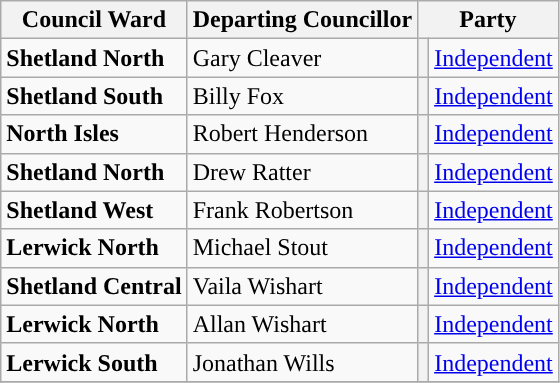<table class="wikitable sortable">
<tr>
<th>Council Ward</th>
<th>Departing Councillor</th>
<th colspan="2">Party</th>
</tr>
<tr>
<td><strong>Shetland North</strong></td>
<td>Gary Cleaver</td>
<th style="background-color: "></th>
<td><a href='#'>Independent</a></td>
</tr>
<tr>
<td><strong>Shetland South</strong></td>
<td>Billy Fox</td>
<th style="background-color: "></th>
<td><a href='#'>Independent</a></td>
</tr>
<tr>
<td><strong>North Isles</strong></td>
<td>Robert Henderson</td>
<th style="background-color: "></th>
<td><a href='#'>Independent</a></td>
</tr>
<tr>
<td><strong>Shetland North</strong></td>
<td>Drew Ratter</td>
<th style="background-color: "></th>
<td><a href='#'>Independent</a></td>
</tr>
<tr>
<td><strong>Shetland West</strong></td>
<td>Frank Robertson</td>
<th style="background-color: "></th>
<td><a href='#'>Independent</a></td>
</tr>
<tr>
<td><strong>Lerwick North</strong></td>
<td>Michael Stout</td>
<th style="background-color: "></th>
<td><a href='#'>Independent</a></td>
</tr>
<tr>
<td><strong>Shetland Central</strong></td>
<td>Vaila Wishart</td>
<th style="background-color: "></th>
<td><a href='#'>Independent</a></td>
</tr>
<tr>
<td><strong>Lerwick North</strong></td>
<td>Allan Wishart</td>
<th style="background-color: "></th>
<td><a href='#'>Independent</a></td>
</tr>
<tr>
<td><strong>Lerwick South</strong></td>
<td>Jonathan Wills</td>
<th style="background-color: "></th>
<td><a href='#'>Independent</a></td>
</tr>
<tr>
</tr>
</table>
